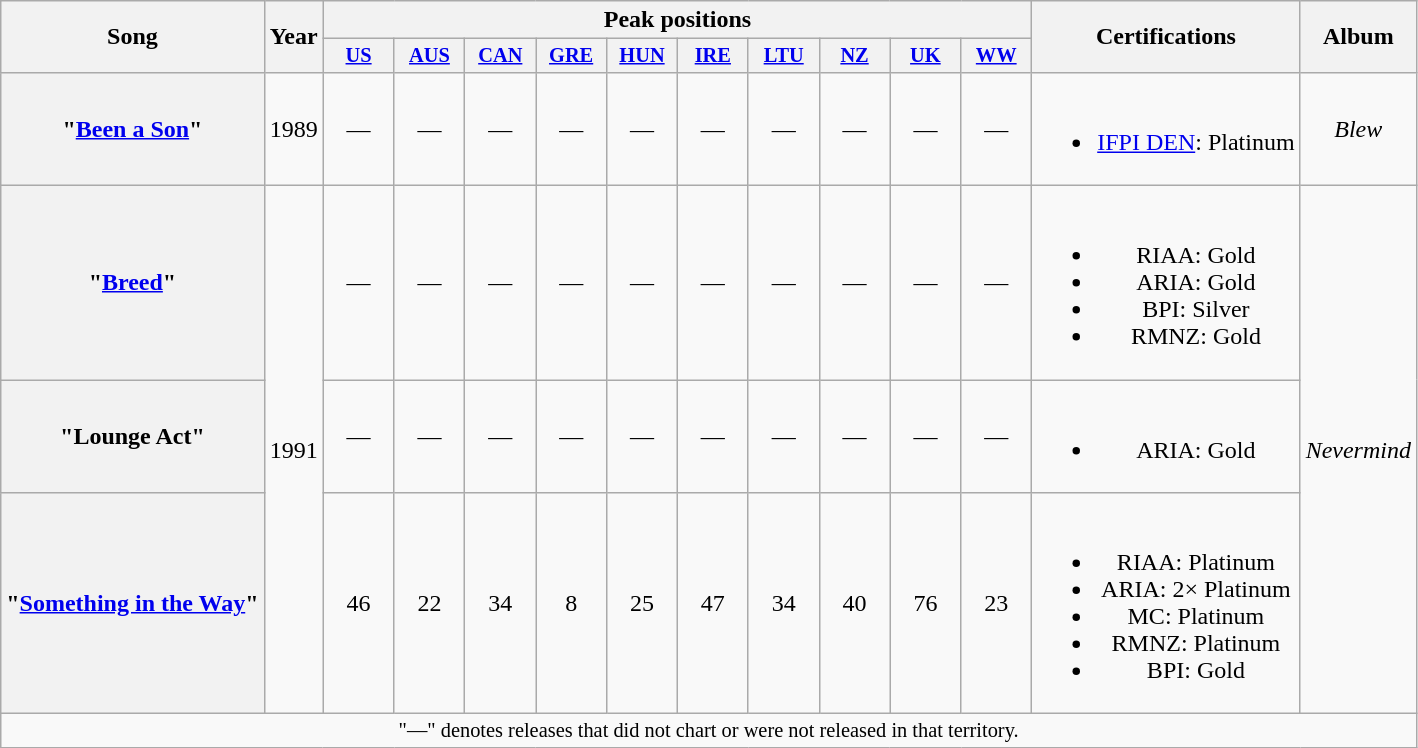<table class="wikitable plainrowheaders" style="text-align:center;">
<tr>
<th scope="col" rowspan="2">Song</th>
<th scope="col" rowspan="2">Year</th>
<th scope="col" colspan="10">Peak positions</th>
<th rowspan="2">Certifications</th>
<th scope="col" rowspan="2">Album</th>
</tr>
<tr>
<th style="width:3em;font-size:85%"><a href='#'>US</a><br></th>
<th style="width:3em;font-size:85%"><a href='#'>AUS</a><br></th>
<th style="width:3em;font-size:85%"><a href='#'>CAN</a><br></th>
<th style="width:3em;font-size:85%"><a href='#'>GRE</a><br></th>
<th style="width:3em;font-size:85%"><a href='#'>HUN</a><br></th>
<th style="width:3em;font-size:85%"><a href='#'>IRE</a><br></th>
<th style="width:3em;font-size:85%"><a href='#'>LTU</a><br></th>
<th style="width:3em;font-size:85%"><a href='#'>NZ</a><br></th>
<th style="width:3em;font-size:85%"><a href='#'>UK</a><br></th>
<th style="width:3em;font-size:85%"><a href='#'>WW</a><br></th>
</tr>
<tr>
<th scope="row">"<a href='#'>Been a Son</a>"</th>
<td>1989</td>
<td>—</td>
<td>—</td>
<td>—</td>
<td>—</td>
<td>—</td>
<td>—</td>
<td>—</td>
<td>—</td>
<td>—</td>
<td>—</td>
<td><br><ul><li><a href='#'>IFPI DEN</a>: Platinum</li></ul></td>
<td><em>Blew</em></td>
</tr>
<tr>
<th scope="row">"<a href='#'>Breed</a>"</th>
<td rowspan="3">1991</td>
<td>—</td>
<td>—</td>
<td>—</td>
<td>—</td>
<td>—</td>
<td>—</td>
<td>—</td>
<td>—</td>
<td>—</td>
<td>—</td>
<td><br><ul><li>RIAA: Gold</li><li>ARIA: Gold</li><li>BPI: Silver</li><li>RMNZ: Gold</li></ul></td>
<td rowspan="3" style="text-align:center;"><em>Nevermind</em></td>
</tr>
<tr>
<th scope="row">"Lounge Act"</th>
<td>—</td>
<td>—</td>
<td>—</td>
<td>—</td>
<td>—</td>
<td>—</td>
<td>—</td>
<td>—</td>
<td>—</td>
<td>—</td>
<td><br><ul><li>ARIA: Gold</li></ul></td>
</tr>
<tr>
<th scope="row">"<a href='#'>Something in the Way</a>"</th>
<td>46</td>
<td>22</td>
<td>34</td>
<td>8</td>
<td>25</td>
<td>47</td>
<td>34</td>
<td>40</td>
<td>76</td>
<td>23</td>
<td><br><ul><li>RIAA: Platinum</li><li>ARIA: 2× Platinum</li><li>MC: Platinum</li><li>RMNZ: Platinum</li><li>BPI: Gold</li></ul></td>
</tr>
<tr>
<td colspan="14" style="font-size:85%">"—" denotes releases that did not chart or were not released in that territory.</td>
</tr>
</table>
